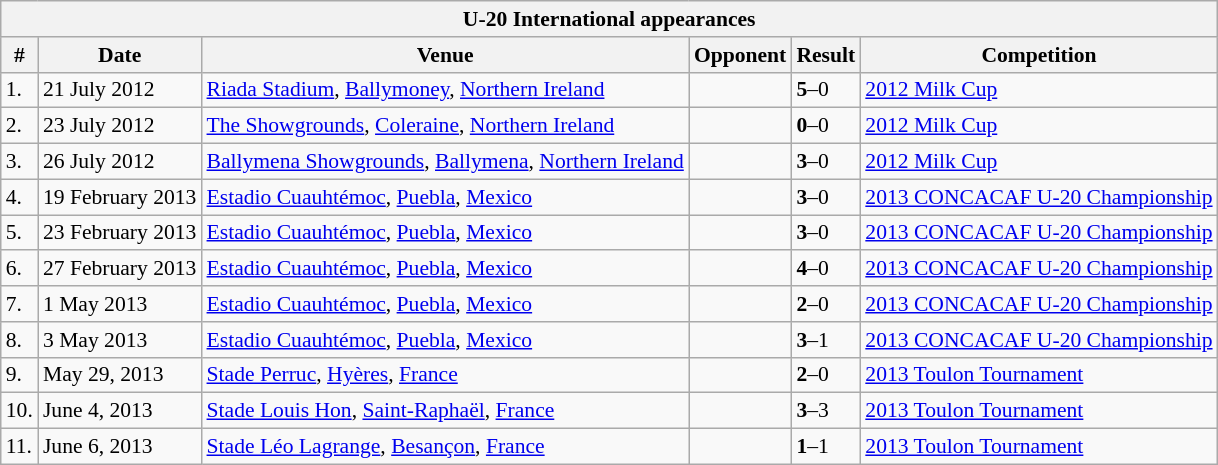<table class="wikitable collapsible collapsed" style="font-size:90%">
<tr>
<th colspan="7"><strong> U-20 International appearances</strong></th>
</tr>
<tr>
<th>#</th>
<th>Date</th>
<th>Venue</th>
<th>Opponent</th>
<th>Result</th>
<th>Competition</th>
</tr>
<tr>
<td>1.</td>
<td>21 July 2012</td>
<td><a href='#'>Riada Stadium</a>, <a href='#'>Ballymoney</a>, <a href='#'>Northern Ireland</a></td>
<td></td>
<td><strong>5</strong>–0</td>
<td><a href='#'>2012 Milk Cup</a></td>
</tr>
<tr>
<td>2.</td>
<td>23 July 2012</td>
<td><a href='#'>The Showgrounds</a>, <a href='#'>Coleraine</a>, <a href='#'>Northern Ireland</a></td>
<td></td>
<td><strong>0</strong>–0</td>
<td><a href='#'>2012 Milk Cup</a></td>
</tr>
<tr>
<td>3.</td>
<td>26 July 2012</td>
<td><a href='#'>Ballymena Showgrounds</a>, <a href='#'>Ballymena</a>, <a href='#'>Northern Ireland</a></td>
<td></td>
<td><strong>3</strong>–0</td>
<td><a href='#'>2012 Milk Cup</a></td>
</tr>
<tr>
<td>4.</td>
<td>19 February 2013</td>
<td><a href='#'>Estadio Cuauhtémoc</a>, <a href='#'>Puebla</a>, <a href='#'>Mexico</a></td>
<td></td>
<td><strong>3</strong>–0</td>
<td><a href='#'>2013 CONCACAF U-20 Championship</a></td>
</tr>
<tr>
<td>5.</td>
<td>23 February 2013</td>
<td><a href='#'>Estadio Cuauhtémoc</a>, <a href='#'>Puebla</a>, <a href='#'>Mexico</a></td>
<td></td>
<td><strong>3</strong>–0</td>
<td><a href='#'>2013 CONCACAF U-20 Championship</a></td>
</tr>
<tr>
<td>6.</td>
<td>27 February 2013</td>
<td><a href='#'>Estadio Cuauhtémoc</a>, <a href='#'>Puebla</a>, <a href='#'>Mexico</a></td>
<td></td>
<td><strong>4</strong>–0</td>
<td><a href='#'>2013 CONCACAF U-20 Championship</a></td>
</tr>
<tr>
<td>7.</td>
<td>1 May 2013</td>
<td><a href='#'>Estadio Cuauhtémoc</a>, <a href='#'>Puebla</a>, <a href='#'>Mexico</a></td>
<td></td>
<td><strong>2</strong>–0</td>
<td><a href='#'>2013 CONCACAF U-20 Championship</a></td>
</tr>
<tr>
<td>8.</td>
<td>3 May 2013</td>
<td><a href='#'>Estadio Cuauhtémoc</a>, <a href='#'>Puebla</a>, <a href='#'>Mexico</a></td>
<td></td>
<td><strong>3</strong>–1</td>
<td><a href='#'>2013 CONCACAF U-20 Championship</a></td>
</tr>
<tr>
<td>9.</td>
<td>May 29, 2013</td>
<td><a href='#'>Stade Perruc</a>, <a href='#'>Hyères</a>, <a href='#'>France</a></td>
<td></td>
<td><strong>2</strong>–0</td>
<td><a href='#'>2013 Toulon Tournament</a></td>
</tr>
<tr>
<td>10.</td>
<td>June 4, 2013</td>
<td><a href='#'>Stade Louis Hon</a>, <a href='#'>Saint-Raphaël</a>, <a href='#'>France</a></td>
<td></td>
<td><strong>3</strong>–3</td>
<td><a href='#'>2013 Toulon Tournament</a></td>
</tr>
<tr>
<td>11.</td>
<td>June 6, 2013</td>
<td><a href='#'>Stade Léo Lagrange</a>, <a href='#'>Besançon</a>, <a href='#'>France</a></td>
<td></td>
<td><strong>1</strong>–1</td>
<td><a href='#'>2013 Toulon Tournament</a></td>
</tr>
</table>
